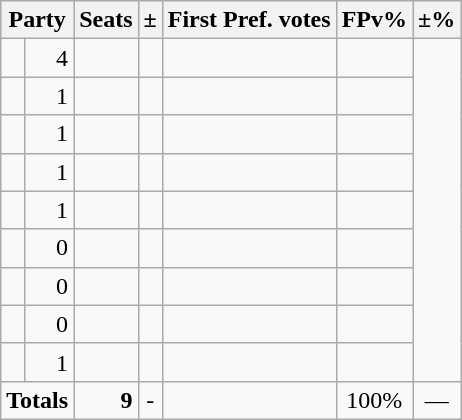<table class=wikitable>
<tr>
<th colspan=2 align=center>Party</th>
<th valign=top>Seats</th>
<th valign=top>±</th>
<th valign=top>First Pref. votes</th>
<th valign=top>FPv%</th>
<th valign=top>±%</th>
</tr>
<tr>
<td></td>
<td align=right>4</td>
<td align=right></td>
<td align=right></td>
<td align=right></td>
<td align=right></td>
</tr>
<tr>
<td></td>
<td align=right>1</td>
<td align=right></td>
<td align=right></td>
<td align=right></td>
<td align=right></td>
</tr>
<tr>
<td></td>
<td align=right>1</td>
<td align=right></td>
<td align=right></td>
<td align=right></td>
<td align=right></td>
</tr>
<tr>
<td></td>
<td align=right>1</td>
<td align=right></td>
<td align=right></td>
<td align=right></td>
<td align=right></td>
</tr>
<tr>
<td></td>
<td align=right>1</td>
<td align=right></td>
<td align=right></td>
<td align=right></td>
<td align=right></td>
</tr>
<tr>
<td></td>
<td align=right>0</td>
<td align=right></td>
<td align=right></td>
<td align=right></td>
<td align=right></td>
</tr>
<tr>
<td></td>
<td align=right>0</td>
<td align=right></td>
<td align=right></td>
<td align=right></td>
<td align=right></td>
</tr>
<tr>
<td></td>
<td align=right>0</td>
<td align=right></td>
<td align=right></td>
<td align=right></td>
<td align=right></td>
</tr>
<tr>
<td></td>
<td align=right>1</td>
<td align=right></td>
<td align=right></td>
<td align=right></td>
<td align=right></td>
</tr>
<tr>
<td colspan=2 align=center><strong>Totals</strong></td>
<td align=right><strong>9</strong></td>
<td align=center>-</td>
<td align=right></td>
<td align=center>100%</td>
<td align=center>—</td>
</tr>
</table>
